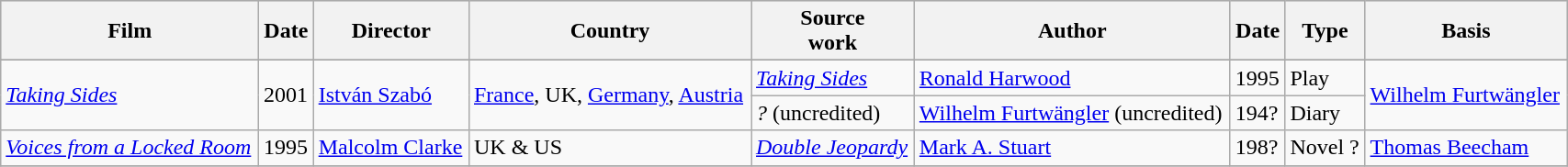<table class="wikitable" style=width:90%>
<tr bgcolor="#CCCCCC">
<th>Film</th>
<th>Date</th>
<th>Director</th>
<th>Country</th>
<th>Source<br>work</th>
<th>Author</th>
<th>Date</th>
<th>Type</th>
<th>Basis</th>
</tr>
<tr>
</tr>
<tr>
<td rowspan="2"><em><a href='#'>Taking Sides</a></em></td>
<td rowspan="2">2001</td>
<td rowspan="2"><a href='#'>István Szabó</a></td>
<td rowspan="2"><a href='#'>France</a>, UK,  <a href='#'>Germany</a>, <a href='#'>Austria</a></td>
<td><em><a href='#'>Taking Sides</a></em></td>
<td><a href='#'>Ronald Harwood</a></td>
<td>1995</td>
<td>Play</td>
<td rowspan="2"><a href='#'>Wilhelm Furtwängler</a></td>
</tr>
<tr>
<td><em>?</em> (uncredited)</td>
<td><a href='#'>Wilhelm Furtwängler</a> (uncredited)</td>
<td>194?</td>
<td>Diary</td>
</tr>
<tr>
<td><em><a href='#'>Voices from a Locked Room</a></em></td>
<td>1995</td>
<td><a href='#'>Malcolm Clarke</a></td>
<td>UK & US</td>
<td><em><a href='#'>Double Jeopardy</a></em></td>
<td><a href='#'>Mark A. Stuart</a></td>
<td>198?</td>
<td>Novel ?</td>
<td><a href='#'>Thomas Beecham</a></td>
</tr>
<tr>
</tr>
</table>
